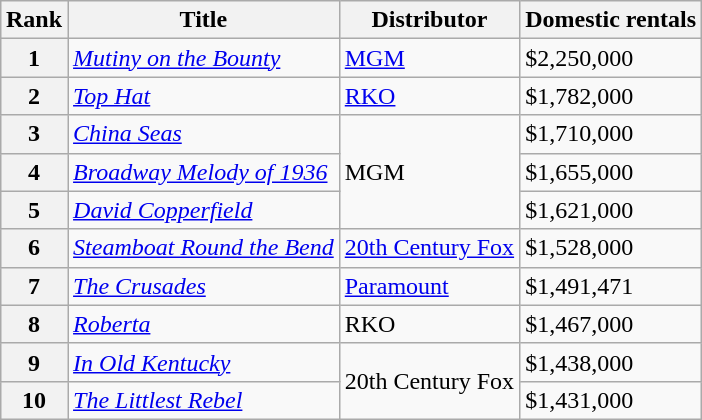<table class="wikitable sortable" style="margin:auto; margin:auto;">
<tr>
<th>Rank</th>
<th>Title</th>
<th>Distributor</th>
<th>Domestic rentals</th>
</tr>
<tr>
<th style="text-align:center;"><strong>1</strong></th>
<td><em><a href='#'>Mutiny on the Bounty</a></em></td>
<td><a href='#'>MGM</a></td>
<td>$2,250,000</td>
</tr>
<tr>
<th style="text-align:center;"><strong>2</strong></th>
<td><em><a href='#'>Top Hat</a></em></td>
<td><a href='#'>RKO</a></td>
<td>$1,782,000</td>
</tr>
<tr>
<th style="text-align:center;"><strong>3</strong></th>
<td><em><a href='#'>China Seas</a></em></td>
<td rowspan="3">MGM</td>
<td>$1,710,000</td>
</tr>
<tr>
<th style="text-align:center;"><strong>4</strong></th>
<td><em><a href='#'>Broadway Melody of 1936</a></em></td>
<td>$1,655,000</td>
</tr>
<tr>
<th style="text-align:center;"><strong>5</strong></th>
<td><em><a href='#'>David Copperfield</a></em></td>
<td>$1,621,000</td>
</tr>
<tr>
<th style="text-align:center;"><strong>6</strong></th>
<td><em><a href='#'>Steamboat Round the Bend</a></em></td>
<td><a href='#'>20th Century Fox</a></td>
<td>$1,528,000</td>
</tr>
<tr>
<th style="text-align:center;"><strong>7</strong></th>
<td><em><a href='#'>The Crusades</a></em></td>
<td><a href='#'>Paramount</a></td>
<td>$1,491,471</td>
</tr>
<tr>
<th style="text-align:center;"><strong>8</strong></th>
<td><em><a href='#'>Roberta</a></em></td>
<td>RKO</td>
<td>$1,467,000</td>
</tr>
<tr>
<th style="text-align:center;"><strong>9</strong></th>
<td><em><a href='#'>In Old Kentucky</a></em></td>
<td rowspan="2">20th Century Fox</td>
<td>$1,438,000</td>
</tr>
<tr>
<th style="text-align:center;"><strong>10</strong></th>
<td><em><a href='#'>The Littlest Rebel</a></em></td>
<td>$1,431,000</td>
</tr>
</table>
